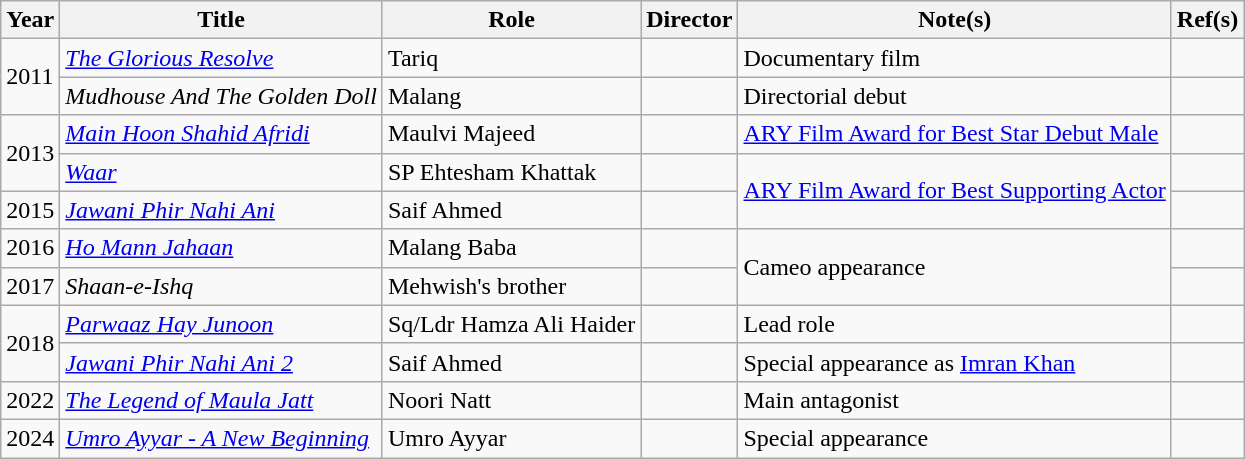<table class="wikitable">
<tr>
<th>Year</th>
<th>Title</th>
<th>Role</th>
<th>Director</th>
<th>Note(s)</th>
<th>Ref(s)</th>
</tr>
<tr>
<td rowspan="2">2011</td>
<td><em><a href='#'>The Glorious Resolve</a></em></td>
<td>Tariq</td>
<td></td>
<td>Documentary film</td>
<td></td>
</tr>
<tr>
<td><em>Mudhouse And The Golden Doll</em></td>
<td>Malang</td>
<td></td>
<td>Directorial debut</td>
<td></td>
</tr>
<tr>
<td rowspan="2">2013</td>
<td><em><a href='#'>Main Hoon Shahid Afridi</a></em></td>
<td>Maulvi Majeed</td>
<td></td>
<td><a href='#'>ARY Film Award for Best Star Debut Male</a></td>
<td></td>
</tr>
<tr>
<td><em><a href='#'>Waar</a></em></td>
<td>SP Ehtesham Khattak</td>
<td></td>
<td rowspan="2"><a href='#'>ARY Film Award for Best Supporting Actor</a></td>
<td></td>
</tr>
<tr>
<td>2015</td>
<td><em><a href='#'>Jawani Phir Nahi Ani</a></em></td>
<td>Saif Ahmed</td>
<td></td>
<td></td>
</tr>
<tr>
<td>2016</td>
<td><em><a href='#'>Ho Mann Jahaan</a></em></td>
<td>Malang Baba</td>
<td></td>
<td rowspan="2">Cameo appearance</td>
<td></td>
</tr>
<tr>
<td>2017</td>
<td><em>Shaan-e-Ishq</em></td>
<td>Mehwish's brother</td>
<td></td>
<td></td>
</tr>
<tr>
<td rowspan="2">2018</td>
<td><em><a href='#'>Parwaaz Hay Junoon</a></em></td>
<td>Sq/Ldr Hamza Ali Haider</td>
<td></td>
<td>Lead role</td>
<td></td>
</tr>
<tr>
<td><em><a href='#'>Jawani Phir Nahi Ani 2</a></em></td>
<td>Saif Ahmed</td>
<td></td>
<td>Special appearance as <a href='#'>Imran Khan</a></td>
<td></td>
</tr>
<tr>
<td>2022</td>
<td><em><a href='#'>The Legend of Maula Jatt</a></em></td>
<td>Noori Natt</td>
<td></td>
<td>Main antagonist</td>
<td></td>
</tr>
<tr>
<td>2024</td>
<td><em><a href='#'>Umro Ayyar - A New Beginning</a></em></td>
<td>Umro Ayyar</td>
<td></td>
<td>Special appearance</td>
<td></td>
</tr>
</table>
